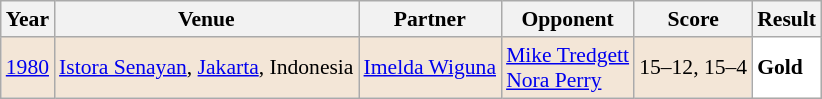<table class="sortable wikitable" style="font-size: 90%;">
<tr>
<th>Year</th>
<th>Venue</th>
<th>Partner</th>
<th>Opponent</th>
<th>Score</th>
<th>Result</th>
</tr>
<tr style="background:#F3E6D7">
<td align="center"><a href='#'>1980</a></td>
<td align="left"><a href='#'>Istora Senayan</a>, <a href='#'>Jakarta</a>, Indonesia</td>
<td align="left"> <a href='#'>Imelda Wiguna</a></td>
<td align="left"> <a href='#'>Mike Tredgett</a><br> <a href='#'>Nora Perry</a></td>
<td align="left">15–12, 15–4</td>
<td style="text-align:left; background:white"> <strong>Gold</strong></td>
</tr>
</table>
